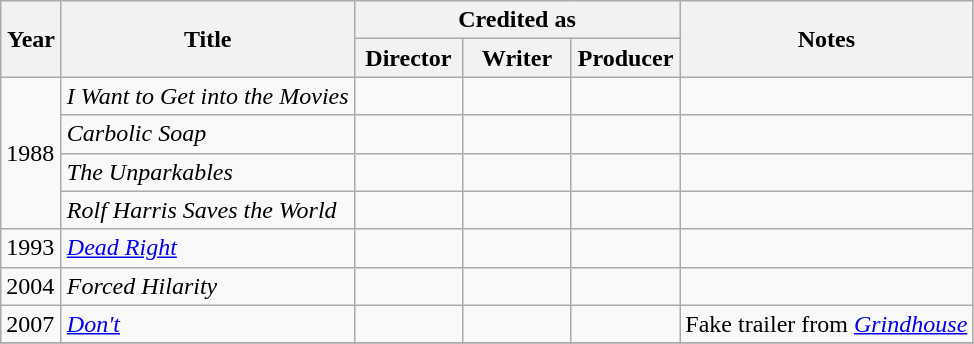<table class="wikitable">
<tr>
<th rowspan="2" width="33">Year</th>
<th rowspan="2">Title</th>
<th colspan="3">Credited as</th>
<th rowspan="2">Notes</th>
</tr>
<tr>
<th width="65">Director</th>
<th width="65">Writer</th>
<th width="65">Producer</th>
</tr>
<tr>
<td rowspan="4">1988</td>
<td><em>I Want to Get into the Movies</em></td>
<td></td>
<td></td>
<td></td>
<td></td>
</tr>
<tr>
<td><em>Carbolic Soap</em></td>
<td></td>
<td></td>
<td></td>
<td></td>
</tr>
<tr>
<td><em>The Unparkables</em></td>
<td></td>
<td></td>
<td></td>
<td></td>
</tr>
<tr>
<td><em>Rolf Harris Saves the World</em></td>
<td></td>
<td></td>
<td></td>
<td></td>
</tr>
<tr>
<td>1993</td>
<td><em><a href='#'>Dead Right</a></em></td>
<td></td>
<td></td>
<td></td>
<td></td>
</tr>
<tr>
<td>2004</td>
<td><em>Forced Hilarity</em></td>
<td></td>
<td></td>
<td></td>
<td></td>
</tr>
<tr>
<td>2007</td>
<td><em><a href='#'>Don't</a></em></td>
<td></td>
<td></td>
<td></td>
<td>Fake trailer from <em><a href='#'>Grindhouse</a></em></td>
</tr>
<tr>
</tr>
</table>
